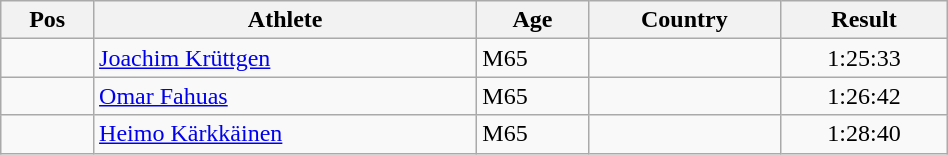<table class="wikitable"  style="text-align:center; width:50%;">
<tr>
<th>Pos</th>
<th>Athlete</th>
<th>Age</th>
<th>Country</th>
<th>Result</th>
</tr>
<tr>
<td align=center></td>
<td align=left><a href='#'>Joachim Krüttgen</a></td>
<td align=left>M65</td>
<td align=left></td>
<td>1:25:33</td>
</tr>
<tr>
<td align=center></td>
<td align=left><a href='#'>Omar Fahuas</a></td>
<td align=left>M65</td>
<td align=left></td>
<td>1:26:42</td>
</tr>
<tr>
<td align=center></td>
<td align=left><a href='#'>Heimo Kärkkäinen</a></td>
<td align=left>M65</td>
<td align=left></td>
<td>1:28:40</td>
</tr>
</table>
